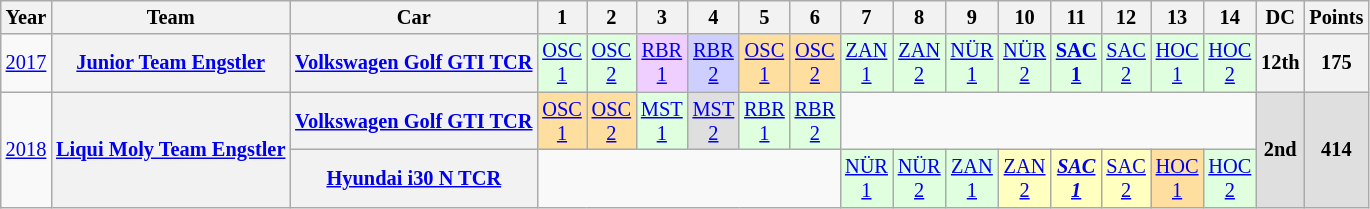<table class="wikitable" style="text-align:center; font-size:85%">
<tr>
<th>Year</th>
<th>Team</th>
<th>Car</th>
<th>1</th>
<th>2</th>
<th>3</th>
<th>4</th>
<th>5</th>
<th>6</th>
<th>7</th>
<th>8</th>
<th>9</th>
<th>10</th>
<th>11</th>
<th>12</th>
<th>13</th>
<th>14</th>
<th>DC</th>
<th>Points</th>
</tr>
<tr>
<td><a href='#'>2017</a></td>
<th nowrap><a href='#'>Junior Team Engstler</a></th>
<th nowrap><a href='#'>Volkswagen Golf GTI TCR</a></th>
<td style="background:#DFFFDF;"><a href='#'>OSC<br>1</a><br></td>
<td style="background:#DFFFDF;"><a href='#'>OSC<br>2</a><br></td>
<td style="background:#EFCFFF;"><a href='#'>RBR<br>1</a><br></td>
<td style="background:#CFCFFF;"><a href='#'>RBR<br>2</a><br></td>
<td style="background:#FFDF9F;"><a href='#'>OSC<br>1</a><br></td>
<td style="background:#FFDF9F;"><a href='#'>OSC<br>2</a><br></td>
<td style="background:#DFFFDF;"><a href='#'>ZAN<br>1</a><br></td>
<td style="background:#DFFFDF;"><a href='#'>ZAN<br>2</a><br></td>
<td style="background:#DFFFDF;"><a href='#'>NÜR<br>1</a><br></td>
<td style="background:#DFFFDF;"><a href='#'>NÜR<br>2</a><br></td>
<td style="background:#DFFFDF;"><strong><a href='#'>SAC<br>1</a></strong><br></td>
<td style="background:#DFFFDF;"><a href='#'>SAC<br>2</a><br></td>
<td style="background:#DFFFDF;"><a href='#'>HOC<br>1</a><br></td>
<td style="background:#DFFFDF;"><a href='#'>HOC<br>2</a><br></td>
<th>12th</th>
<th>175</th>
</tr>
<tr>
<td rowspan=2><a href='#'>2018</a></td>
<th rowspan=2 nowrap><a href='#'>Liqui Moly Team Engstler</a></th>
<th nowrap><a href='#'>Volkswagen Golf GTI TCR</a></th>
<td style="background:#FFDF9F;"><a href='#'>OSC<br>1</a><br></td>
<td style="background:#FFDF9F;"><a href='#'>OSC<br>2</a><br></td>
<td style="background:#DFFFDF;"><a href='#'>MST<br>1</a><br></td>
<td style="background:#DFDFDF;"><a href='#'>MST<br>2</a><br></td>
<td style="background:#DFFFDF;"><a href='#'>RBR<br>1</a><br></td>
<td style="background:#DFFFDF;"><a href='#'>RBR<br>2</a><br></td>
<td colspan=8></td>
<th rowspan=2 style="background:#DFDFDF;">2nd</th>
<th rowspan=2 style="background:#DFDFDF;">414</th>
</tr>
<tr>
<th nowrap><a href='#'>Hyundai i30 N TCR</a></th>
<td colspan=6></td>
<td style="background:#DFFFDF;"><a href='#'>NÜR<br>1</a><br></td>
<td style="background:#DFFFDF;"><a href='#'>NÜR<br>2</a><br></td>
<td style="background:#DFFFDF;"><a href='#'>ZAN<br>1</a><br></td>
<td style="background:#FFFFBF;"><a href='#'>ZAN<br>2</a><br></td>
<td style="background:#FFFFBF;"><strong><em><a href='#'>SAC<br>1</a></em></strong><br></td>
<td style="background:#FFFFBF;"><a href='#'>SAC<br>2</a><br></td>
<td style="background:#FFDF9F;"><a href='#'>HOC<br>1</a><br></td>
<td style="background:#DFFFDF;"><a href='#'>HOC<br>2</a><br></td>
</tr>
</table>
